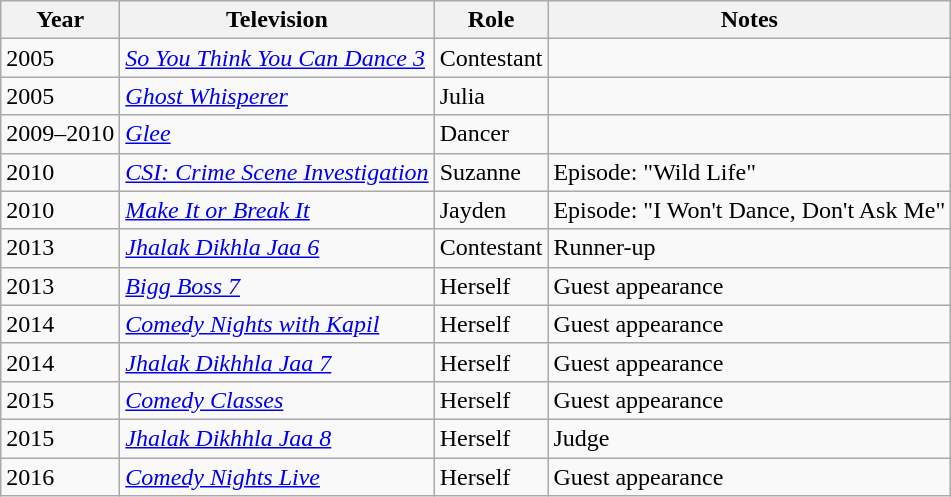<table class="wikitable sortable">
<tr>
<th>Year</th>
<th>Television</th>
<th>Role</th>
<th>Notes</th>
</tr>
<tr>
<td>2005</td>
<td><em><a href='#'>So You Think You Can Dance 3</a></em></td>
<td>Contestant</td>
<td></td>
</tr>
<tr>
<td>2005</td>
<td><em><a href='#'>Ghost Whisperer</a></em></td>
<td>Julia</td>
<td></td>
</tr>
<tr>
<td>2009–2010</td>
<td><em><a href='#'>Glee</a></em></td>
<td>Dancer</td>
<td></td>
</tr>
<tr>
<td>2010</td>
<td><em><a href='#'>CSI: Crime Scene Investigation</a></em></td>
<td>Suzanne</td>
<td>Episode: "Wild Life"</td>
</tr>
<tr>
<td>2010</td>
<td><em><a href='#'>Make It or Break It</a></em></td>
<td>Jayden</td>
<td>Episode: "I Won't Dance, Don't Ask Me"</td>
</tr>
<tr>
<td>2013</td>
<td><em><a href='#'>Jhalak Dikhla Jaa 6</a></em></td>
<td>Contestant</td>
<td>Runner-up</td>
</tr>
<tr>
<td>2013</td>
<td><em><a href='#'>Bigg Boss 7</a></em></td>
<td>Herself</td>
<td>Guest appearance</td>
</tr>
<tr>
<td>2014</td>
<td><em><a href='#'>Comedy Nights with Kapil</a></em></td>
<td>Herself</td>
<td>Guest appearance</td>
</tr>
<tr>
<td>2014</td>
<td><em><a href='#'>Jhalak Dikhhla Jaa 7</a></em></td>
<td>Herself</td>
<td>Guest appearance</td>
</tr>
<tr>
<td>2015</td>
<td><em><a href='#'>Comedy Classes</a></em></td>
<td>Herself</td>
<td>Guest appearance</td>
</tr>
<tr>
<td>2015</td>
<td><em><a href='#'>Jhalak Dikhhla Jaa 8</a></em></td>
<td>Herself</td>
<td>Judge</td>
</tr>
<tr>
<td>2016</td>
<td><em><a href='#'>Comedy Nights Live</a></em></td>
<td>Herself</td>
<td>Guest appearance</td>
</tr>
</table>
